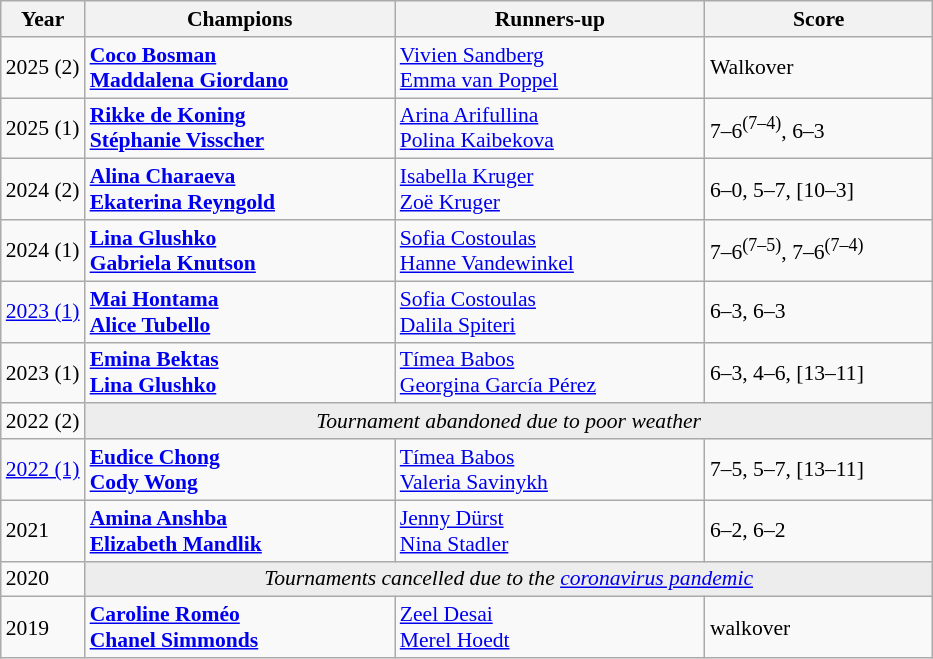<table class="wikitable" style="font-size:90%">
<tr>
<th>Year</th>
<th width="200">Champions</th>
<th width="200">Runners-up</th>
<th width="145">Score</th>
</tr>
<tr>
<td>2025 (2)</td>
<td><strong> <a href='#'>Coco Bosman</a> <br>  <a href='#'>Maddalena Giordano</a></strong></td>
<td> <a href='#'>Vivien Sandberg</a><br>  <a href='#'>Emma van Poppel</a></td>
<td>Walkover</td>
</tr>
<tr>
<td>2025 (1)</td>
<td><strong> <a href='#'>Rikke de Koning</a> <br>  <a href='#'>Stéphanie Visscher</a></strong></td>
<td> <a href='#'>Arina Arifullina</a><br>  <a href='#'>Polina Kaibekova</a></td>
<td>7–6<sup>(7–4)</sup>, 6–3</td>
</tr>
<tr>
<td>2024 (2)</td>
<td> <strong><a href='#'>Alina Charaeva</a></strong> <br>  <strong><a href='#'>Ekaterina Reyngold</a></strong></td>
<td> <a href='#'>Isabella Kruger</a> <br>  <a href='#'>Zoë Kruger</a></td>
<td>6–0, 5–7, [10–3]</td>
</tr>
<tr>
<td>2024 (1)</td>
<td> <strong><a href='#'>Lina Glushko</a></strong> <br>  <strong><a href='#'>Gabriela Knutson</a></strong></td>
<td> <a href='#'>Sofia Costoulas</a> <br>  <a href='#'>Hanne Vandewinkel</a></td>
<td>7–6<sup>(7–5)</sup>, 7–6<sup>(7–4)</sup></td>
</tr>
<tr>
<td><a href='#'>2023 (1)</a></td>
<td> <strong><a href='#'>Mai Hontama</a></strong> <br>  <strong><a href='#'>Alice Tubello</a></strong></td>
<td> <a href='#'>Sofia Costoulas</a> <br>  <a href='#'>Dalila Spiteri</a></td>
<td>6–3, 6–3</td>
</tr>
<tr>
<td>2023 (1)</td>
<td> <strong><a href='#'>Emina Bektas</a></strong> <br>  <strong><a href='#'>Lina Glushko</a></strong></td>
<td> <a href='#'>Tímea Babos</a> <br>  <a href='#'>Georgina García Pérez</a></td>
<td>6–3, 4–6, [13–11]</td>
</tr>
<tr>
<td>2022 (2)</td>
<td colspan=3 style="background:#ededed; text-align:center;"><em>Tournament abandoned due to poor weather</em></td>
</tr>
<tr>
<td><a href='#'>2022 (1)</a></td>
<td> <strong><a href='#'>Eudice Chong</a></strong> <br>  <strong><a href='#'>Cody Wong</a></strong></td>
<td> <a href='#'>Tímea Babos</a> <br>  <a href='#'>Valeria Savinykh</a></td>
<td>7–5, 5–7, [13–11]</td>
</tr>
<tr>
<td>2021</td>
<td> <strong><a href='#'>Amina Anshba</a></strong> <br>  <strong><a href='#'>Elizabeth Mandlik</a></strong></td>
<td> <a href='#'>Jenny Dürst</a> <br>  <a href='#'>Nina Stadler</a></td>
<td>6–2, 6–2</td>
</tr>
<tr>
<td>2020</td>
<td colspan=3 style="background:#ededed; text-align:center;"><em>Tournaments cancelled due to the <a href='#'>coronavirus pandemic</a></em></td>
</tr>
<tr>
<td>2019</td>
<td> <strong><a href='#'>Caroline Roméo</a></strong> <br>  <strong><a href='#'>Chanel Simmonds</a></strong></td>
<td> <a href='#'>Zeel Desai</a> <br>  <a href='#'>Merel Hoedt</a></td>
<td>walkover</td>
</tr>
</table>
